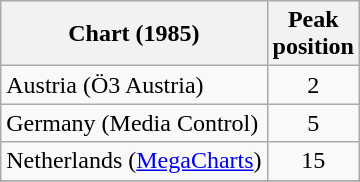<table class="wikitable sortable">
<tr>
<th>Chart (1985)</th>
<th>Peak<br>position</th>
</tr>
<tr>
<td>Austria (Ö3 Austria)</td>
<td style="text-align:center;">2</td>
</tr>
<tr>
<td>Germany (Media Control)</td>
<td style="text-align:center;">5</td>
</tr>
<tr>
<td>Netherlands (<a href='#'>MegaCharts</a>)</td>
<td style="text-align:center;">15</td>
</tr>
<tr>
</tr>
</table>
